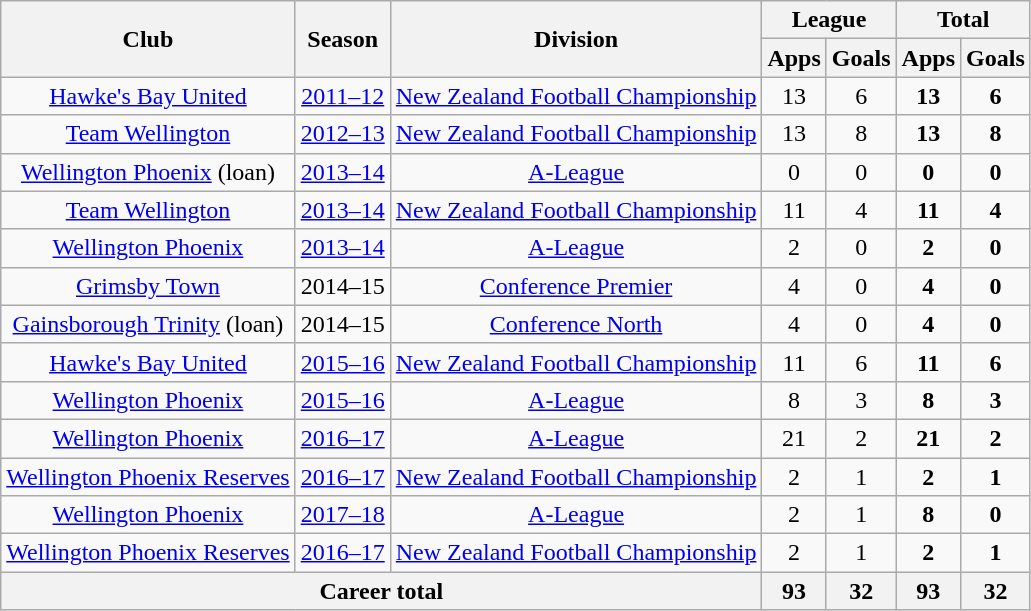<table class="wikitable" style="text-align:center;">
<tr>
<th rowspan="2">Club</th>
<th rowspan="2">Season</th>
<th rowspan="2">Division</th>
<th colspan="2">League</th>
<th colspan="2">Total</th>
</tr>
<tr>
<th>Apps</th>
<th>Goals</th>
<th>Apps</th>
<th>Goals</th>
</tr>
<tr>
<td><a href='#'>Hawke's Bay United</a></td>
<td><a href='#'>2011–12</a></td>
<td><a href='#'>New Zealand Football Championship</a></td>
<td>13</td>
<td>6</td>
<td><strong>13</strong></td>
<td><strong>6</strong></td>
</tr>
<tr>
<td><a href='#'>Team Wellington</a></td>
<td><a href='#'>2012–13</a></td>
<td><a href='#'>New Zealand Football Championship</a></td>
<td>13</td>
<td>8</td>
<td><strong>13</strong></td>
<td><strong>8</strong></td>
</tr>
<tr>
<td><a href='#'>Wellington Phoenix</a> (loan)</td>
<td><a href='#'>2013–14</a></td>
<td><a href='#'>A-League</a></td>
<td>0</td>
<td>0</td>
<td><strong>0</strong></td>
<td><strong>0</strong></td>
</tr>
<tr>
<td><a href='#'>Team Wellington</a></td>
<td><a href='#'>2013–14</a></td>
<td><a href='#'>New Zealand Football Championship</a></td>
<td>11</td>
<td>4</td>
<td><strong>11</strong></td>
<td><strong>4</strong></td>
</tr>
<tr>
<td><a href='#'>Wellington Phoenix</a></td>
<td><a href='#'>2013–14</a></td>
<td><a href='#'>A-League</a></td>
<td>2</td>
<td>0</td>
<td><strong>2</strong></td>
<td><strong>0</strong></td>
</tr>
<tr>
<td><a href='#'>Grimsby Town</a></td>
<td>2014–15</td>
<td><a href='#'>Conference Premier</a></td>
<td>4</td>
<td>0</td>
<td><strong>4</strong></td>
<td><strong>0</strong></td>
</tr>
<tr>
<td><a href='#'>Gainsborough Trinity</a> (loan)</td>
<td>2014–15</td>
<td><a href='#'>Conference North</a></td>
<td>4</td>
<td>0</td>
<td><strong>4</strong></td>
<td><strong>0</strong></td>
</tr>
<tr>
<td><a href='#'>Hawke's Bay United</a></td>
<td><a href='#'>2015–16</a></td>
<td><a href='#'>New Zealand Football Championship</a></td>
<td>11</td>
<td>6</td>
<td><strong>11</strong></td>
<td><strong>6</strong></td>
</tr>
<tr>
<td><a href='#'>Wellington Phoenix</a></td>
<td><a href='#'>2015–16</a></td>
<td><a href='#'>A-League</a></td>
<td>8</td>
<td>3</td>
<td><strong>8</strong></td>
<td><strong>3</strong></td>
</tr>
<tr>
<td><a href='#'>Wellington Phoenix</a></td>
<td><a href='#'>2016–17</a></td>
<td><a href='#'>A-League</a></td>
<td>21</td>
<td>2</td>
<td><strong>21</strong></td>
<td><strong>2</strong></td>
</tr>
<tr>
<td><a href='#'>Wellington Phoenix Reserves</a></td>
<td><a href='#'>2016–17</a></td>
<td><a href='#'>New Zealand Football Championship</a></td>
<td>2</td>
<td>1</td>
<td><strong>2</strong></td>
<td><strong>1</strong></td>
</tr>
<tr>
<td><a href='#'>Wellington Phoenix</a></td>
<td><a href='#'>2017–18</a></td>
<td><a href='#'>A-League</a></td>
<td>2</td>
<td>1</td>
<td><strong>8</strong></td>
<td><strong>0</strong></td>
</tr>
<tr>
<td><a href='#'>Wellington Phoenix Reserves</a></td>
<td><a href='#'>2016–17</a></td>
<td><a href='#'>New Zealand Football Championship</a></td>
<td>2</td>
<td>1</td>
<td><strong>2</strong></td>
<td><strong>1</strong></td>
</tr>
<tr>
<th colspan="3">Career total</th>
<th>93</th>
<th>32</th>
<th>93</th>
<th>32</th>
</tr>
</table>
